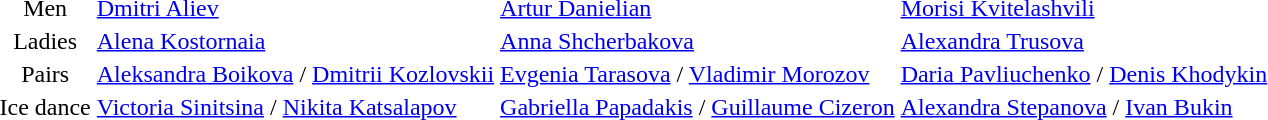<table>
<tr>
<td align=center>Men</td>
<td> <a href='#'>Dmitri Aliev</a></td>
<td> <a href='#'>Artur Danielian</a></td>
<td> <a href='#'>Morisi Kvitelashvili</a></td>
</tr>
<tr>
<td align=center>Ladies</td>
<td> <a href='#'>Alena Kostornaia</a></td>
<td> <a href='#'>Anna Shcherbakova</a></td>
<td> <a href='#'>Alexandra Trusova</a></td>
</tr>
<tr>
<td align=center>Pairs</td>
<td> <a href='#'>Aleksandra Boikova</a> / <a href='#'>Dmitrii Kozlovskii</a></td>
<td> <a href='#'>Evgenia Tarasova</a> / <a href='#'>Vladimir Morozov</a></td>
<td> <a href='#'>Daria Pavliuchenko</a> / <a href='#'>Denis Khodykin</a></td>
</tr>
<tr>
<td align=center>Ice dance</td>
<td> <a href='#'>Victoria Sinitsina</a> / <a href='#'>Nikita Katsalapov</a></td>
<td> <a href='#'>Gabriella Papadakis</a> / <a href='#'>Guillaume Cizeron</a></td>
<td> <a href='#'>Alexandra Stepanova</a> / <a href='#'>Ivan Bukin</a></td>
</tr>
</table>
